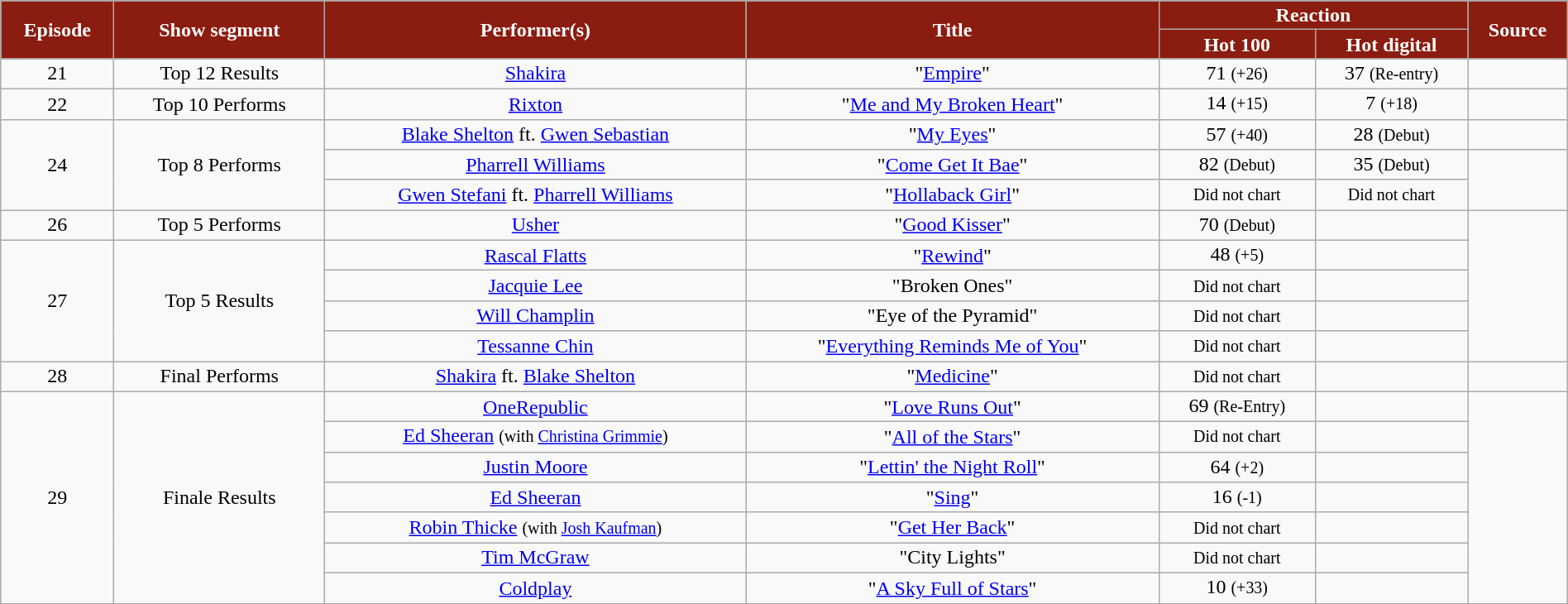<table class="wikitable" style="text-align:center; background:#f9f9f9; line-height:16px;" width="100%">
<tr>
<th style="background:#8b1c10; color:white;" rowspan="2">Episode</th>
<th style="background:#8b1c10; color:white;" rowspan="2">Show segment</th>
<th style="background:#8b1c10; color:white;" rowspan="2">Performer(s)</th>
<th style="background:#8b1c10; color:white;" rowspan="2">Title</th>
<th style="background:#8b1c10; color:white;" colspan="2">Reaction</th>
<th style="background:#8b1c10; color:white;" rowspan="2">Source</th>
</tr>
<tr>
<th style="background:#8b1c10; color:white;">Hot 100</th>
<th style="background:#8b1c10; color:white;">Hot digital</th>
</tr>
<tr>
<td>21</td>
<td>Top 12 Results</td>
<td><a href='#'>Shakira</a></td>
<td>"<a href='#'>Empire</a>"</td>
<td>71 <small>(+26)</small></td>
<td>37 <small>(Re-entry)</small></td>
<td></td>
</tr>
<tr>
<td>22</td>
<td>Top 10 Performs</td>
<td><a href='#'>Rixton</a></td>
<td>"<a href='#'>Me and My Broken Heart</a>"</td>
<td>14 <small>(+15)</small></td>
<td>7 <small>(+18)</small></td>
<td></td>
</tr>
<tr>
<td rowspan="3">24</td>
<td rowspan="3">Top 8 Performs</td>
<td><a href='#'>Blake Shelton</a> ft. <a href='#'>Gwen Sebastian</a></td>
<td>"<a href='#'>My Eyes</a>"</td>
<td>57 <small>(+40)</small></td>
<td>28 <small>(Debut)</small></td>
<td></td>
</tr>
<tr>
<td><a href='#'>Pharrell Williams</a></td>
<td>"<a href='#'>Come Get It Bae</a>"</td>
<td>82 <small>(Debut)</small></td>
<td>35 <small>(Debut)</small></td>
<td rowspan="2"><br></td>
</tr>
<tr>
<td><a href='#'>Gwen Stefani</a> ft. <a href='#'>Pharrell Williams</a></td>
<td>"<a href='#'>Hollaback Girl</a>"</td>
<td><small>Did not chart</small></td>
<td><small>Did not chart</small></td>
</tr>
<tr>
<td>26</td>
<td>Top 5 Performs</td>
<td><a href='#'>Usher</a></td>
<td>"<a href='#'>Good Kisser</a>"</td>
<td>70 <small> (Debut) </small></td>
<td></td>
<td rowspan="5"></td>
</tr>
<tr>
<td rowspan="4">27</td>
<td rowspan="4">Top 5 Results</td>
<td><a href='#'>Rascal Flatts</a></td>
<td>"<a href='#'>Rewind</a>"</td>
<td>48 <small> (+5) </small></td>
<td></td>
</tr>
<tr>
<td><a href='#'>Jacquie Lee</a></td>
<td>"Broken Ones"</td>
<td><small>Did not chart</small></td>
<td></td>
</tr>
<tr>
<td><a href='#'>Will Champlin</a></td>
<td>"Eye of the Pyramid"</td>
<td><small>Did not chart</small></td>
<td></td>
</tr>
<tr>
<td><a href='#'>Tessanne Chin</a></td>
<td>"<a href='#'>Everything Reminds Me of You</a>"</td>
<td><small>Did not chart</small></td>
<td></td>
</tr>
<tr>
<td>28</td>
<td>Final Performs</td>
<td><a href='#'>Shakira</a> ft. <a href='#'>Blake Shelton</a></td>
<td>"<a href='#'>Medicine</a>"</td>
<td><small>Did not chart</small></td>
<td></td>
<td></td>
</tr>
<tr>
<td rowspan="7">29</td>
<td rowspan="7">Finale Results</td>
<td><a href='#'>OneRepublic</a></td>
<td>"<a href='#'>Love Runs Out</a>"</td>
<td>69 <small> (Re-Entry) </small></td>
<td></td>
<td rowspan="7"></td>
</tr>
<tr>
<td><a href='#'>Ed Sheeran</a> <small>(with <a href='#'>Christina Grimmie</a>)</small></td>
<td>"<a href='#'>All of the Stars</a>"</td>
<td><small>Did not chart</small></td>
<td></td>
</tr>
<tr>
<td><a href='#'>Justin Moore</a></td>
<td>"<a href='#'>Lettin' the Night Roll</a>"</td>
<td>64 <small> (+2) </small></td>
<td></td>
</tr>
<tr>
<td><a href='#'>Ed Sheeran</a></td>
<td>"<a href='#'>Sing</a>"</td>
<td>16 <small> (-1) </small></td>
<td></td>
</tr>
<tr>
<td><a href='#'>Robin Thicke</a> <small>(with <a href='#'>Josh Kaufman</a>)</small></td>
<td>"<a href='#'>Get Her Back</a>"</td>
<td><small>Did not chart</small></td>
<td></td>
</tr>
<tr>
<td><a href='#'>Tim McGraw</a></td>
<td>"City Lights"</td>
<td><small>Did not chart</small></td>
<td></td>
</tr>
<tr>
<td><a href='#'>Coldplay</a></td>
<td>"<a href='#'>A Sky Full of Stars</a>"</td>
<td>10 <small> (+33) </small></td>
<td></td>
</tr>
<tr>
</tr>
</table>
